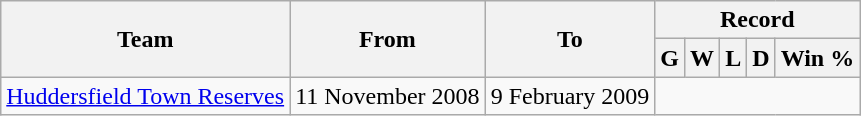<table class="wikitable" style="text-align: center">
<tr>
<th rowspan="2">Team</th>
<th rowspan="2">From</th>
<th rowspan="2">To</th>
<th colspan="5">Record</th>
</tr>
<tr>
<th>G</th>
<th>W</th>
<th>L</th>
<th>D</th>
<th>Win %</th>
</tr>
<tr>
<td align=left><a href='#'>Huddersfield Town Reserves</a></td>
<td align=left>11 November 2008</td>
<td align=left>9 February 2009<br></td>
</tr>
</table>
